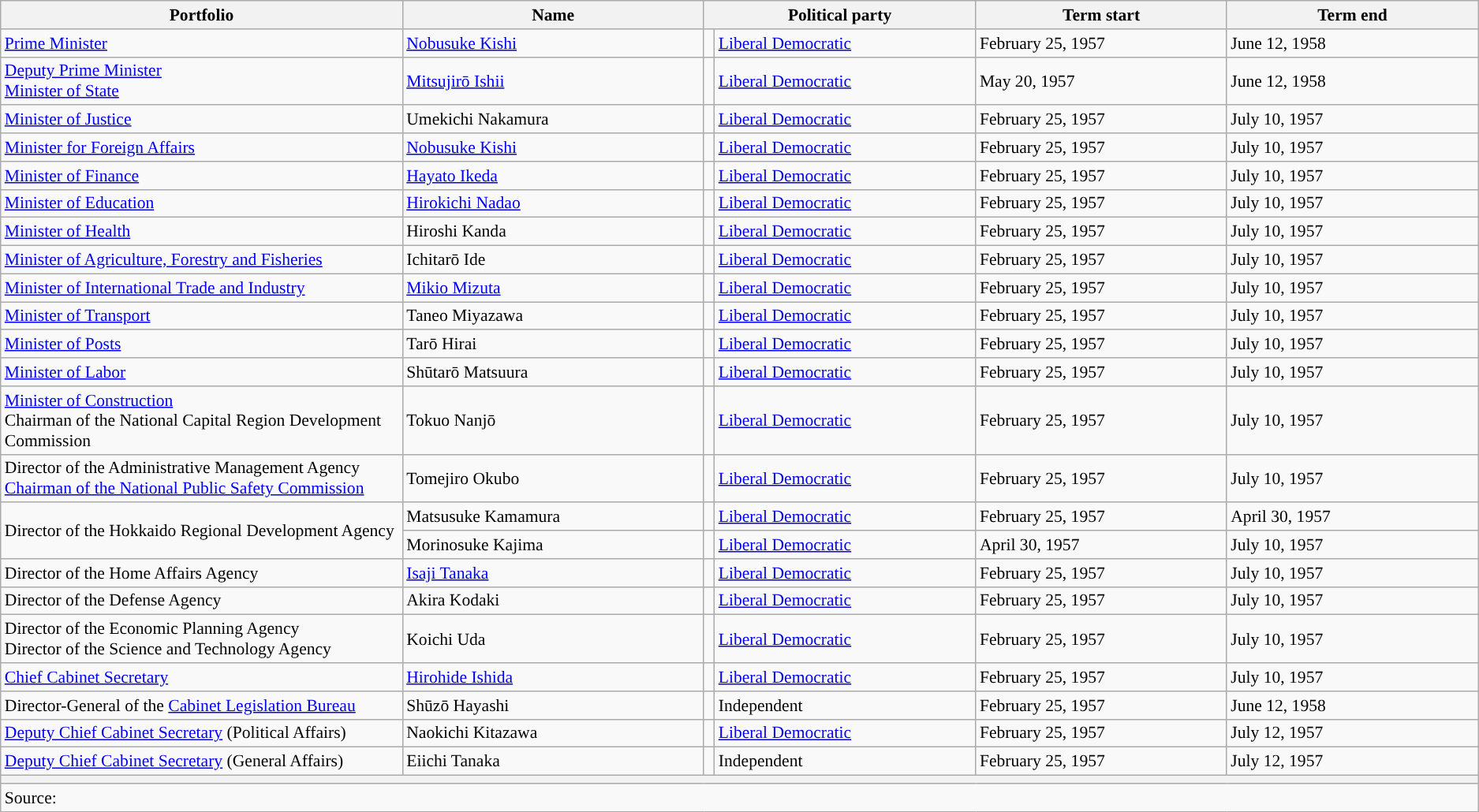<table class="wikitable" style="font-size: 90%;">
<tr>
<th scope="col" width="20%">Portfolio</th>
<th scope="col" width="15%">Name</th>
<th colspan="2" scope="col" width="13.5%">Political party</th>
<th scope="col" width="12.5%">Term start</th>
<th scope="col" width="12.5%">Term end</th>
</tr>
<tr>
<td style="text-align: left;"><a href='#'>Prime Minister</a></td>
<td><a href='#'>Nobusuke Kishi</a></td>
<td width="0.5%" style="background:"></td>
<td><a href='#'>Liberal Democratic</a></td>
<td>February 25, 1957</td>
<td>June 12, 1958</td>
</tr>
<tr>
<td><a href='#'>Deputy Prime Minister</a><br><a href='#'>Minister of State</a></td>
<td><a href='#'>Mitsujirō Ishii</a></td>
<td style="color:inherit;background:"></td>
<td><a href='#'>Liberal Democratic</a></td>
<td>May 20, 1957</td>
<td>June 12, 1958</td>
</tr>
<tr>
<td><a href='#'>Minister of Justice</a></td>
<td>Umekichi Nakamura</td>
<td style="color:inherit;background:"></td>
<td><a href='#'>Liberal Democratic</a></td>
<td>February 25, 1957</td>
<td>July 10, 1957</td>
</tr>
<tr>
<td><a href='#'>Minister for Foreign Affairs</a></td>
<td><a href='#'>Nobusuke Kishi</a></td>
<td style="color:inherit;background:"></td>
<td><a href='#'>Liberal Democratic</a></td>
<td>February 25, 1957</td>
<td>July 10, 1957</td>
</tr>
<tr>
<td><a href='#'>Minister of Finance</a></td>
<td><a href='#'>Hayato Ikeda</a></td>
<td style="color:inherit;background:"></td>
<td><a href='#'>Liberal Democratic</a></td>
<td>February 25, 1957</td>
<td>July 10, 1957</td>
</tr>
<tr>
<td><a href='#'>Minister of Education</a></td>
<td><a href='#'>Hirokichi Nadao</a></td>
<td style="color:inherit;background:"></td>
<td><a href='#'>Liberal Democratic</a></td>
<td>February 25, 1957</td>
<td>July 10, 1957</td>
</tr>
<tr>
<td><a href='#'>Minister of Health</a></td>
<td>Hiroshi Kanda</td>
<td style="color:inherit;background:"></td>
<td><a href='#'>Liberal Democratic</a></td>
<td>February 25, 1957</td>
<td>July 10, 1957</td>
</tr>
<tr>
<td><a href='#'>Minister of Agriculture, Forestry and Fisheries</a></td>
<td>Ichitarō Ide</td>
<td style="color:inherit;background:"></td>
<td><a href='#'>Liberal Democratic</a></td>
<td>February 25, 1957</td>
<td>July 10, 1957</td>
</tr>
<tr>
<td><a href='#'>Minister of International Trade and Industry</a></td>
<td><a href='#'>Mikio Mizuta</a></td>
<td style="color:inherit;background:"></td>
<td><a href='#'>Liberal Democratic</a></td>
<td>February 25, 1957</td>
<td>July 10, 1957</td>
</tr>
<tr>
<td><a href='#'>Minister of Transport</a></td>
<td>Taneo Miyazawa</td>
<td style="color:inherit;background:"></td>
<td><a href='#'>Liberal Democratic</a></td>
<td>February 25, 1957</td>
<td>July 10, 1957</td>
</tr>
<tr>
<td><a href='#'>Minister of Posts</a></td>
<td>Tarō Hirai</td>
<td style="color:inherit;background:"></td>
<td><a href='#'>Liberal Democratic</a></td>
<td>February 25, 1957</td>
<td>July 10, 1957</td>
</tr>
<tr>
<td><a href='#'>Minister of Labor</a></td>
<td>Shūtarō Matsuura</td>
<td style="color:inherit;background:"></td>
<td><a href='#'>Liberal Democratic</a></td>
<td>February 25, 1957</td>
<td>July 10, 1957</td>
</tr>
<tr>
<td><a href='#'>Minister of Construction</a><br>Chairman of the National Capital Region Development Commission</td>
<td>Tokuo Nanjō</td>
<td style="color:inherit;background:"></td>
<td><a href='#'>Liberal Democratic</a></td>
<td>February 25, 1957</td>
<td>July 10, 1957</td>
</tr>
<tr>
<td>Director of the Administrative Management Agency<br><a href='#'>Chairman of the National Public Safety Commission</a></td>
<td>Tomejiro Okubo</td>
<td style="color:inherit;background:"></td>
<td><a href='#'>Liberal Democratic</a></td>
<td>February 25, 1957</td>
<td>July 10, 1957</td>
</tr>
<tr>
<td rowspan="2">Director of the Hokkaido Regional Development Agency</td>
<td>Matsusuke Kamamura</td>
<td style="color:inherit;background:"></td>
<td><a href='#'>Liberal Democratic</a></td>
<td>February 25, 1957</td>
<td>April 30, 1957</td>
</tr>
<tr>
<td>Morinosuke Kajima</td>
<td style="color:inherit;background:"></td>
<td><a href='#'>Liberal Democratic</a></td>
<td>April 30, 1957</td>
<td>July 10, 1957</td>
</tr>
<tr>
<td>Director of the Home Affairs Agency</td>
<td><a href='#'>Isaji Tanaka</a></td>
<td style="color:inherit;background:"></td>
<td><a href='#'>Liberal Democratic</a></td>
<td>February 25, 1957</td>
<td>July 10, 1957</td>
</tr>
<tr>
<td>Director of the Defense Agency</td>
<td>Akira Kodaki</td>
<td style="color:inherit;background:"></td>
<td><a href='#'>Liberal Democratic</a></td>
<td>February 25, 1957</td>
<td>July 10, 1957</td>
</tr>
<tr>
<td>Director of the Economic Planning Agency<br>Director of the Science and Technology Agency</td>
<td>Koichi Uda</td>
<td style="color:inherit;background:"></td>
<td><a href='#'>Liberal Democratic</a></td>
<td>February 25, 1957</td>
<td>July 10, 1957</td>
</tr>
<tr>
<td><a href='#'>Chief Cabinet Secretary</a></td>
<td><a href='#'>Hirohide Ishida</a></td>
<td style="color:inherit;background:"></td>
<td><a href='#'>Liberal Democratic</a></td>
<td>February 25, 1957</td>
<td>July 10, 1957</td>
</tr>
<tr>
<td>Director-General of the <a href='#'>Cabinet Legislation Bureau</a></td>
<td>Shūzō Hayashi</td>
<td style="color:inherit;background:"></td>
<td>Independent</td>
<td>February 25, 1957</td>
<td>June 12, 1958</td>
</tr>
<tr>
<td><a href='#'>Deputy Chief Cabinet Secretary</a> (Political Affairs)</td>
<td>Naokichi Kitazawa</td>
<td style="color:inherit;background:"></td>
<td><a href='#'>Liberal Democratic</a></td>
<td>February 25, 1957</td>
<td>July 12, 1957</td>
</tr>
<tr>
<td><a href='#'>Deputy Chief Cabinet Secretary</a> (General Affairs)</td>
<td>Eiichi Tanaka</td>
<td style="color:inherit;background:"></td>
<td>Independent</td>
<td>February 25, 1957</td>
<td>July 12, 1957</td>
</tr>
<tr>
<th colspan="6"></th>
</tr>
<tr>
<td colspan="6">Source:</td>
</tr>
</table>
